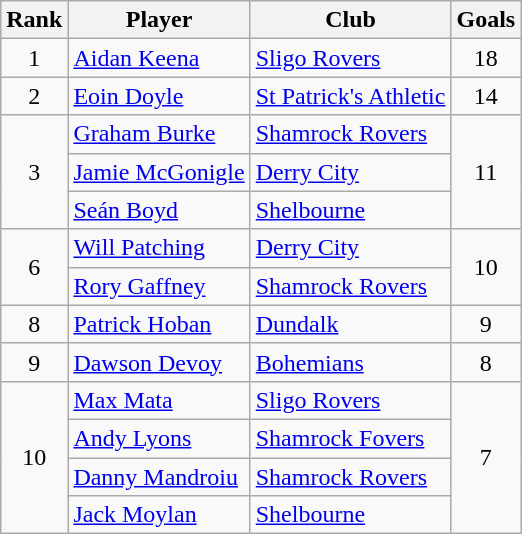<table class="wikitable" style="text-align:center">
<tr>
<th>Rank</th>
<th>Player</th>
<th>Club</th>
<th>Goals</th>
</tr>
<tr>
<td rowspan=1>1</td>
<td align="left"> <a href='#'>Aidan Keena</a></td>
<td align="left"><a href='#'>Sligo Rovers</a></td>
<td rowspan=1>18</td>
</tr>
<tr>
<td rowspan=1>2</td>
<td align="left"> <a href='#'>Eoin Doyle</a></td>
<td align="left"><a href='#'>St Patrick's Athletic</a></td>
<td rowspan=1>14</td>
</tr>
<tr>
<td rowspan=3>3</td>
<td align="left"> <a href='#'>Graham Burke</a></td>
<td align="left"><a href='#'>Shamrock Rovers</a></td>
<td rowspan=3>11</td>
</tr>
<tr>
<td align="left"> <a href='#'>Jamie McGonigle</a></td>
<td align="left"><a href='#'>Derry City</a></td>
</tr>
<tr>
<td align="left"> <a href='#'>Seán Boyd</a></td>
<td align="left"><a href='#'>Shelbourne</a></td>
</tr>
<tr>
<td rowspan=2>6</td>
<td align="left"> <a href='#'>Will Patching</a></td>
<td align="left"><a href='#'>Derry City</a></td>
<td rowspan=2>10</td>
</tr>
<tr>
<td align="left"> <a href='#'>Rory Gaffney</a></td>
<td align="left"><a href='#'>Shamrock Rovers</a></td>
</tr>
<tr>
<td rowspan=1>8</td>
<td align="left"> <a href='#'>Patrick Hoban</a></td>
<td align="left"><a href='#'>Dundalk</a></td>
<td rowspan=1>9</td>
</tr>
<tr>
<td rowspan=1>9</td>
<td align="left"> <a href='#'>Dawson Devoy</a></td>
<td align="left"><a href='#'>Bohemians</a></td>
<td rowspan=1>8</td>
</tr>
<tr>
<td rowspan=4>10</td>
<td align="left"> <a href='#'>Max Mata</a></td>
<td align="left"><a href='#'>Sligo Rovers</a></td>
<td rowspan=4>7</td>
</tr>
<tr>
<td align="left"> <a href='#'>Andy Lyons</a></td>
<td align="left"><a href='#'>Shamrock Fovers</a></td>
</tr>
<tr>
<td align="left"> <a href='#'>Danny Mandroiu</a></td>
<td align="left"><a href='#'>Shamrock Rovers</a></td>
</tr>
<tr>
<td align="left"> <a href='#'>Jack Moylan</a></td>
<td align="left"><a href='#'>Shelbourne</a></td>
</tr>
</table>
